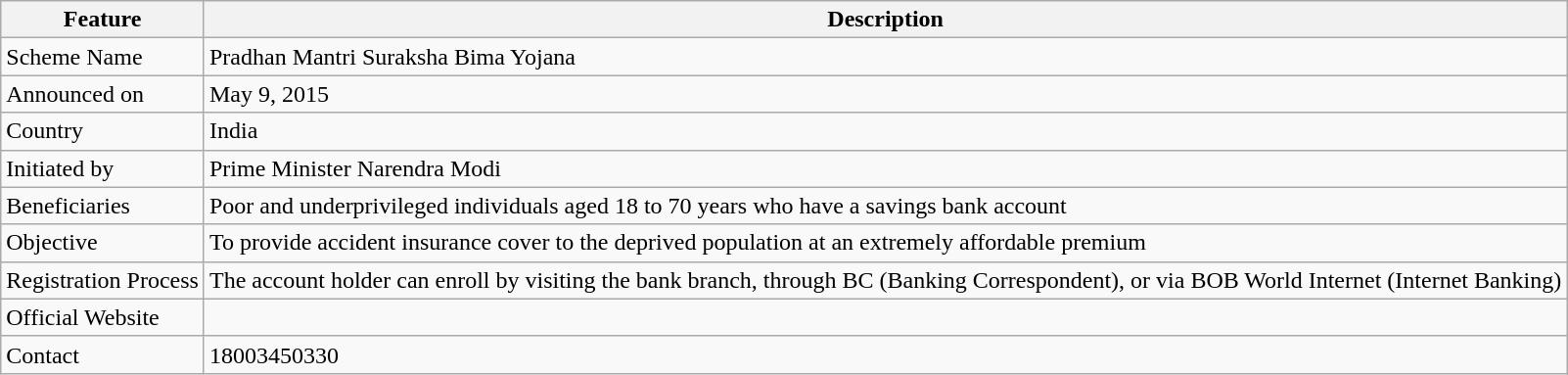<table class="wikitable">
<tr>
<th>Feature</th>
<th>Description</th>
</tr>
<tr>
<td>Scheme Name</td>
<td>Pradhan Mantri Suraksha Bima Yojana</td>
</tr>
<tr>
<td>Announced on</td>
<td>May 9, 2015</td>
</tr>
<tr>
<td>Country</td>
<td>India</td>
</tr>
<tr>
<td>Initiated by</td>
<td>Prime Minister Narendra Modi</td>
</tr>
<tr>
<td>Beneficiaries</td>
<td>Poor and underprivileged individuals aged 18 to 70 years who have a savings bank account</td>
</tr>
<tr>
<td>Objective</td>
<td>To provide accident insurance cover to the deprived population at an extremely affordable premium</td>
</tr>
<tr>
<td>Registration Process</td>
<td>The account holder can enroll by visiting the bank branch, through BC (Banking Correspondent), or via BOB World Internet (Internet Banking)</td>
</tr>
<tr>
<td>Official Website</td>
<td></td>
</tr>
<tr>
<td>Contact</td>
<td>18003450330</td>
</tr>
</table>
